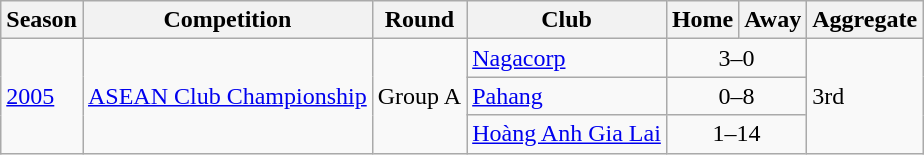<table class="wikitable">
<tr>
<th>Season</th>
<th>Competition</th>
<th>Round</th>
<th>Club</th>
<th>Home</th>
<th>Away</th>
<th>Aggregate</th>
</tr>
<tr>
<td rowspan="3"><a href='#'>2005</a></td>
<td rowspan="3"><a href='#'>ASEAN Club Championship</a></td>
<td rowspan="3">Group A</td>
<td> <a href='#'>Nagacorp</a></td>
<td colspan=2; style="text-align:center;">3–0</td>
<td rowspan="3">3rd</td>
</tr>
<tr>
<td> <a href='#'>Pahang</a></td>
<td colspan=2; style="text-align:center;">0–8</td>
</tr>
<tr>
<td> <a href='#'>Hoàng Anh Gia Lai</a></td>
<td colspan=2; style="text-align:center;">1–14</td>
</tr>
</table>
